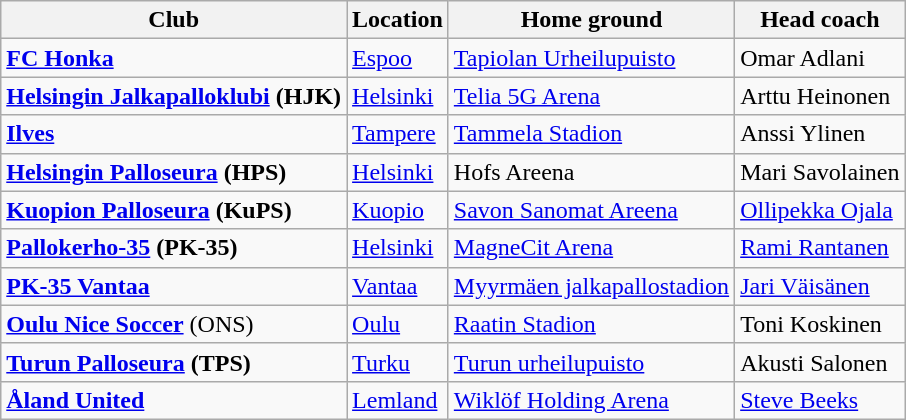<table class="wikitable sortable">
<tr>
<th>Club</th>
<th>Location</th>
<th>Home ground</th>
<th>Head coach</th>
</tr>
<tr>
<td><strong><a href='#'>FC Honka</a></strong></td>
<td><a href='#'>Espoo</a></td>
<td><a href='#'>Tapiolan Urheilupuisto</a></td>
<td> Omar Adlani</td>
</tr>
<tr>
<td><strong><a href='#'>Helsingin Jalkapalloklubi</a> (HJK)</strong></td>
<td><a href='#'>Helsinki</a></td>
<td><a href='#'>Telia 5G Arena</a></td>
<td> Arttu Heinonen</td>
</tr>
<tr>
<td><strong><a href='#'>Ilves</a></strong></td>
<td><a href='#'>Tampere</a></td>
<td><a href='#'>Tammela Stadion</a></td>
<td> Anssi Ylinen</td>
</tr>
<tr>
<td><strong><a href='#'>Helsingin Palloseura</a> (HPS)</strong></td>
<td><a href='#'>Helsinki</a></td>
<td>Hofs Areena</td>
<td> Mari Savolainen</td>
</tr>
<tr>
<td><strong><a href='#'>Kuopion Palloseura</a> (KuPS)</strong></td>
<td><a href='#'>Kuopio</a></td>
<td><a href='#'>Savon Sanomat Areena</a></td>
<td> <a href='#'>Ollipekka Ojala</a></td>
</tr>
<tr>
<td><strong><a href='#'>Pallokerho-35</a> (PK-35)</strong></td>
<td><a href='#'>Helsinki</a></td>
<td><a href='#'>MagneCit Arena</a></td>
<td> <a href='#'>Rami Rantanen</a></td>
</tr>
<tr>
<td><strong><a href='#'>PK-35 Vantaa</a></strong></td>
<td><a href='#'>Vantaa</a></td>
<td><a href='#'>Myyrmäen jalkapallostadion</a></td>
<td> <a href='#'>Jari Väisänen</a></td>
</tr>
<tr>
<td><strong><a href='#'>Oulu Nice Soccer</a></strong> (ONS)</td>
<td><a href='#'>Oulu</a></td>
<td><a href='#'>Raatin Stadion</a></td>
<td> Toni Koskinen</td>
</tr>
<tr>
<td><strong><a href='#'>Turun Palloseura</a> (TPS)</strong></td>
<td><a href='#'>Turku</a></td>
<td><a href='#'>Turun urheilupuisto</a></td>
<td> Akusti Salonen</td>
</tr>
<tr>
<td><strong><a href='#'>Åland United</a></strong></td>
<td><a href='#'>Lemland</a></td>
<td><a href='#'>Wiklöf Holding Arena</a></td>
<td> <a href='#'>Steve Beeks</a></td>
</tr>
</table>
